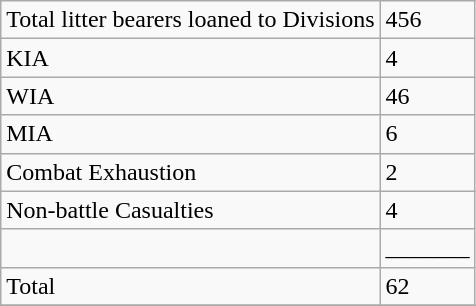<table class="wikitable">
<tr>
<td>Total litter bearers loaned to Divisions</td>
<td>456</td>
</tr>
<tr>
<td>KIA</td>
<td>4</td>
</tr>
<tr>
<td>WIA</td>
<td>46</td>
</tr>
<tr>
<td>MIA</td>
<td>6</td>
</tr>
<tr>
<td>Combat Exhaustion</td>
<td>2</td>
</tr>
<tr>
<td>Non-battle Casualties</td>
<td>4</td>
</tr>
<tr>
<td></td>
<td>_______</td>
</tr>
<tr>
<td>Total</td>
<td>62</td>
</tr>
<tr>
</tr>
</table>
